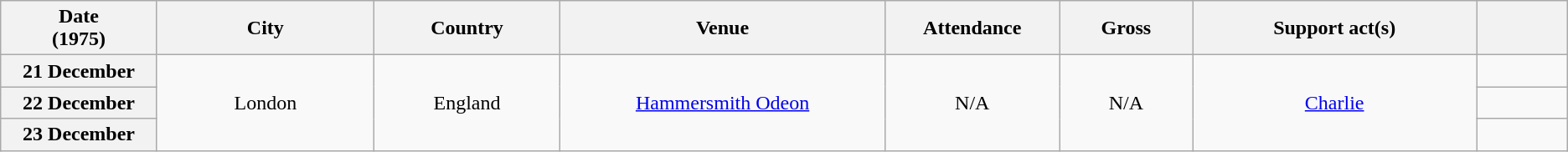<table class="wikitable plainrowheaders" style="text-align:center;">
<tr>
<th scope="col" style="width:8em;">Date<br>(1975)</th>
<th scope="col" style="width:12em;">City</th>
<th scope="col" style="width:10em;">Country</th>
<th scope="col" style="width:18em;">Venue</th>
<th scope="col" style="width:9em;">Attendance</th>
<th scope="col" style="width:7em;">Gross</th>
<th scope="col" style="width:16em;">Support act(s)</th>
<th scope="col" style="width:5em;" class="unsortable"></th>
</tr>
<tr>
<th scope="row">21 December</th>
<td rowspan="3">London</td>
<td rowspan="3">England</td>
<td rowspan="3"><a href='#'>Hammersmith Odeon</a></td>
<td rowspan="3">N/A</td>
<td rowspan="3">N/A</td>
<td rowspan="3"><a href='#'>Charlie</a></td>
<td></td>
</tr>
<tr>
<th scope="row">22 December</th>
<td></td>
</tr>
<tr>
<th scope="row">23 December</th>
<td></td>
</tr>
</table>
